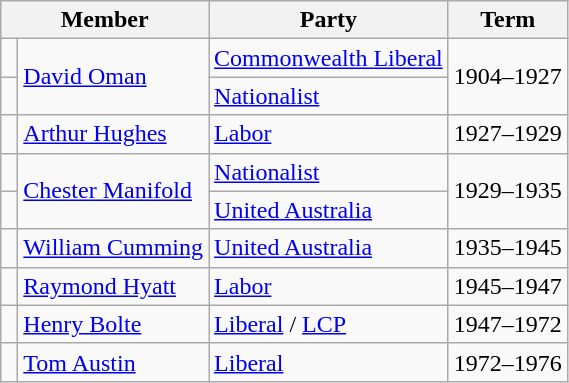<table class="wikitable">
<tr>
<th colspan="2">Member</th>
<th>Party</th>
<th>Term</th>
</tr>
<tr>
<td> </td>
<td rowspan="2"><a href='#'>David Oman</a></td>
<td><a href='#'>Commonwealth Liberal</a></td>
<td rowspan="2">1904–1927</td>
</tr>
<tr>
<td> </td>
<td><a href='#'>Nationalist</a></td>
</tr>
<tr>
<td> </td>
<td><a href='#'>Arthur Hughes</a></td>
<td><a href='#'>Labor</a></td>
<td>1927–1929</td>
</tr>
<tr>
<td> </td>
<td rowspan="2"><a href='#'>Chester Manifold</a></td>
<td><a href='#'>Nationalist</a></td>
<td rowspan="2">1929–1935</td>
</tr>
<tr>
<td> </td>
<td><a href='#'>United Australia</a></td>
</tr>
<tr>
<td> </td>
<td><a href='#'>William Cumming</a></td>
<td><a href='#'>United Australia</a></td>
<td>1935–1945</td>
</tr>
<tr>
<td> </td>
<td><a href='#'>Raymond Hyatt</a></td>
<td><a href='#'>Labor</a></td>
<td>1945–1947</td>
</tr>
<tr>
<td> </td>
<td><a href='#'>Henry Bolte</a></td>
<td><a href='#'>Liberal</a> / <a href='#'>LCP</a> </td>
<td>1947–1972</td>
</tr>
<tr>
<td> </td>
<td><a href='#'>Tom Austin</a></td>
<td><a href='#'>Liberal</a></td>
<td>1972–1976</td>
</tr>
</table>
